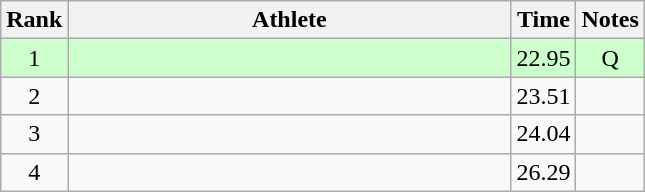<table class="wikitable" style="text-align:center">
<tr>
<th>Rank</th>
<th Style="width:18em">Athlete</th>
<th>Time</th>
<th>Notes</th>
</tr>
<tr style="background:#cfc">
<td>1</td>
<td style="text-align:left"></td>
<td>22.95</td>
<td>Q</td>
</tr>
<tr>
<td>2</td>
<td style="text-align:left"></td>
<td>23.51</td>
<td></td>
</tr>
<tr>
<td>3</td>
<td style="text-align:left"></td>
<td>24.04</td>
<td></td>
</tr>
<tr>
<td>4</td>
<td style="text-align:left"></td>
<td>26.29</td>
<td></td>
</tr>
</table>
